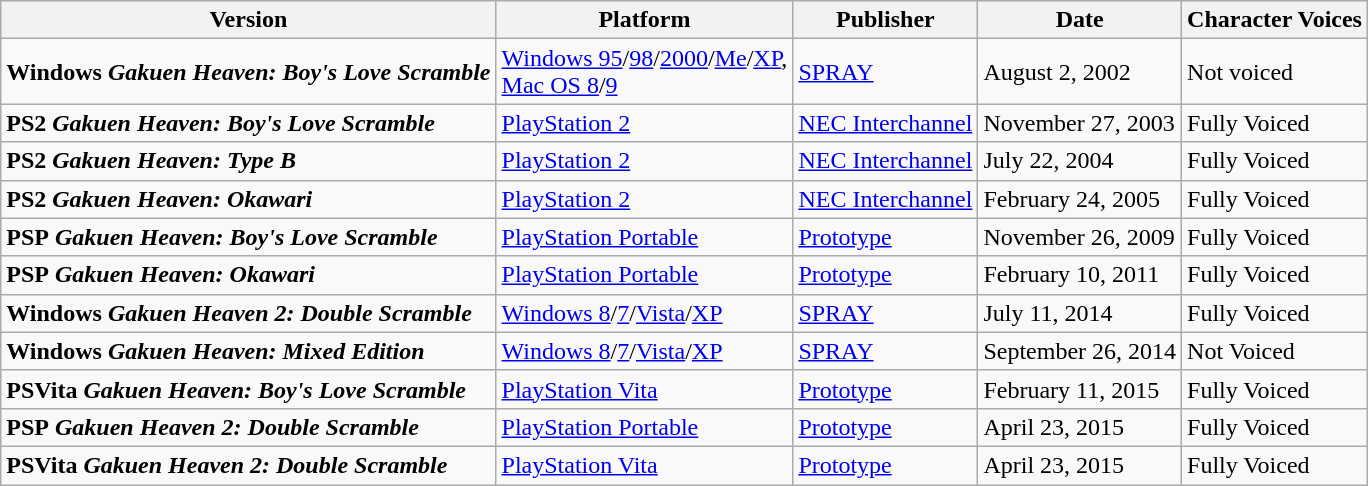<table class="wikitable">
<tr>
<th>Version</th>
<th>Platform</th>
<th>Publisher</th>
<th>Date</th>
<th>Character Voices</th>
</tr>
<tr>
<td><strong>Windows</strong> <strong><em>Gakuen Heaven: Boy's Love Scramble</em></strong></td>
<td><a href='#'>Windows 95</a>/<a href='#'>98</a>/<a href='#'>2000</a>/<a href='#'>Me</a>/<a href='#'>XP</a>, <br><a href='#'>Mac OS 8</a>/<a href='#'>9</a></td>
<td><a href='#'>SPRAY</a></td>
<td>August 2, 2002</td>
<td>Not voiced</td>
</tr>
<tr>
<td><strong>PS2</strong> <strong><em>Gakuen Heaven: Boy's Love Scramble</em></strong></td>
<td><a href='#'>PlayStation 2</a></td>
<td><a href='#'>NEC Interchannel</a></td>
<td>November 27, 2003</td>
<td>Fully Voiced</td>
</tr>
<tr>
<td><strong>PS2</strong> <strong><em>Gakuen Heaven: Type B</em></strong></td>
<td><a href='#'>PlayStation 2</a></td>
<td><a href='#'>NEC Interchannel</a></td>
<td>July 22, 2004</td>
<td>Fully Voiced</td>
</tr>
<tr>
<td><strong>PS2</strong> <strong><em>Gakuen Heaven: Okawari</em></strong></td>
<td><a href='#'>PlayStation 2</a></td>
<td><a href='#'>NEC Interchannel</a></td>
<td>February 24, 2005</td>
<td>Fully Voiced</td>
</tr>
<tr>
<td><strong>PSP</strong> <strong><em>Gakuen Heaven: Boy's Love Scramble</em></strong></td>
<td><a href='#'>PlayStation Portable</a></td>
<td><a href='#'>Prototype</a></td>
<td>November 26, 2009</td>
<td>Fully Voiced</td>
</tr>
<tr>
<td><strong>PSP</strong> <strong><em>Gakuen Heaven: Okawari</em></strong></td>
<td><a href='#'>PlayStation Portable</a></td>
<td><a href='#'>Prototype</a></td>
<td>February 10, 2011</td>
<td>Fully Voiced</td>
</tr>
<tr>
<td><strong>Windows</strong> <strong><em>Gakuen Heaven 2: Double Scramble</em></strong></td>
<td><a href='#'>Windows 8</a>/<a href='#'>7</a>/<a href='#'>Vista</a>/<a href='#'>XP</a></td>
<td><a href='#'>SPRAY</a></td>
<td>July 11, 2014</td>
<td>Fully Voiced</td>
</tr>
<tr>
<td><strong>Windows</strong> <strong><em>Gakuen Heaven: Mixed Edition</em></strong></td>
<td><a href='#'>Windows 8</a>/<a href='#'>7</a>/<a href='#'>Vista</a>/<a href='#'>XP</a></td>
<td><a href='#'>SPRAY</a></td>
<td>September 26, 2014</td>
<td>Not Voiced</td>
</tr>
<tr>
<td><strong>PSVita</strong> <strong><em>Gakuen Heaven: Boy's Love Scramble</em></strong></td>
<td><a href='#'>PlayStation Vita</a></td>
<td><a href='#'>Prototype</a></td>
<td>February 11, 2015</td>
<td>Fully Voiced</td>
</tr>
<tr>
<td><strong>PSP</strong> <strong><em>Gakuen Heaven 2: Double Scramble</em></strong></td>
<td><a href='#'>PlayStation Portable</a></td>
<td><a href='#'>Prototype</a></td>
<td>April 23, 2015</td>
<td>Fully Voiced</td>
</tr>
<tr>
<td><strong>PSVita</strong> <strong><em>Gakuen Heaven 2: Double Scramble</em></strong></td>
<td><a href='#'>PlayStation Vita</a></td>
<td><a href='#'>Prototype</a></td>
<td>April 23, 2015</td>
<td>Fully Voiced</td>
</tr>
</table>
